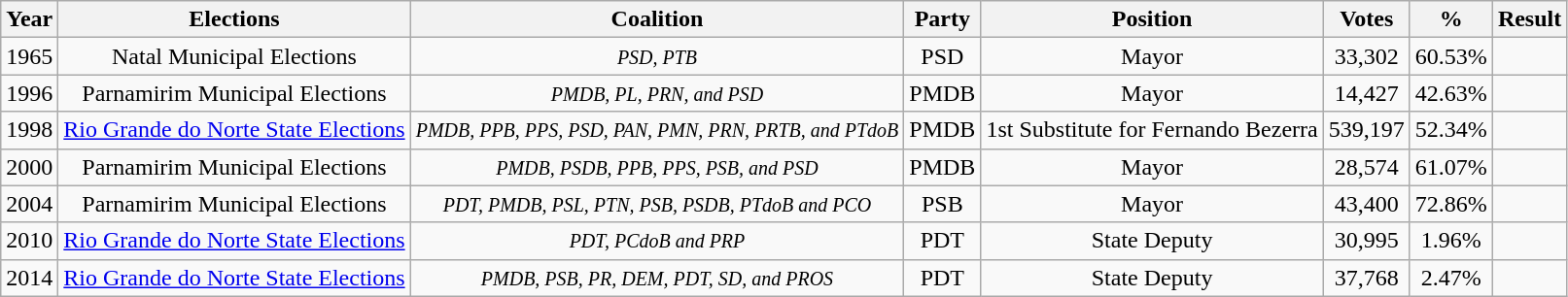<table class="wikitable" style="text-align:center">
<tr>
<th>Year</th>
<th>Elections</th>
<th>Coalition</th>
<th>Party</th>
<th>Position</th>
<th>Votes</th>
<th><strong>%</strong></th>
<th>Result</th>
</tr>
<tr>
<td>1965</td>
<td>Natal Municipal Elections</td>
<td><small><em>PSD, PTB</em></small></td>
<td>PSD</td>
<td>Mayor</td>
<td>33,302</td>
<td>60.53%</td>
<td></td>
</tr>
<tr>
<td>1996</td>
<td>Parnamirim Municipal Elections</td>
<td><small><em>PMDB, PL, PRN, and PSD</em></small></td>
<td>PMDB</td>
<td>Mayor</td>
<td>14,427</td>
<td>42.63%</td>
<td></td>
</tr>
<tr>
<td>1998</td>
<td><a href='#'>Rio Grande do Norte State Elections</a></td>
<td><small><em>PMDB, PPB, PPS, PSD, PAN, PMN, PRN, PRTB, and PTdoB</em></small></td>
<td>PMDB</td>
<td>1st Substitute for Fernando Bezerra</td>
<td>539,197</td>
<td>52.34%</td>
<td></td>
</tr>
<tr>
<td>2000</td>
<td>Parnamirim Municipal Elections</td>
<td><small><em>PMDB, PSDB, PPB, PPS, PSB, and PSD</em></small></td>
<td>PMDB</td>
<td>Mayor</td>
<td>28,574</td>
<td>61.07%</td>
<td></td>
</tr>
<tr>
<td>2004</td>
<td>Parnamirim Municipal Elections</td>
<td><small><em>PDT, PMDB, PSL, PTN, PSB, PSDB, PTdoB and PCO</em></small></td>
<td>PSB</td>
<td>Mayor</td>
<td>43,400</td>
<td>72.86%</td>
<td></td>
</tr>
<tr>
<td>2010</td>
<td><a href='#'>Rio Grande do Norte State Elections</a></td>
<td><small><em>PDT, PCdoB and PRP</em></small></td>
<td>PDT</td>
<td>State Deputy</td>
<td>30,995</td>
<td>1.96%</td>
<td></td>
</tr>
<tr>
<td>2014</td>
<td><a href='#'>Rio Grande do Norte State Elections</a></td>
<td><small><em>PMDB, PSB, PR, DEM, PDT, SD, and PROS</em></small></td>
<td>PDT</td>
<td>State Deputy</td>
<td>37,768</td>
<td>2.47%</td>
<td></td>
</tr>
</table>
